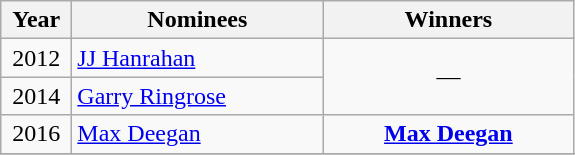<table class="wikitable">
<tr>
<th width=40>Year</th>
<th width=160>Nominees</th>
<th width=160>Winners</th>
</tr>
<tr>
<td align=center>2012</td>
<td><a href='#'>JJ Hanrahan</a></td>
<td align=center rowspan=2>—</td>
</tr>
<tr>
<td align=center>2014</td>
<td><a href='#'>Garry Ringrose</a></td>
</tr>
<tr>
<td align=center>2016</td>
<td><a href='#'>Max Deegan</a></td>
<td align=center><strong><a href='#'>Max Deegan</a></strong></td>
</tr>
<tr>
</tr>
</table>
